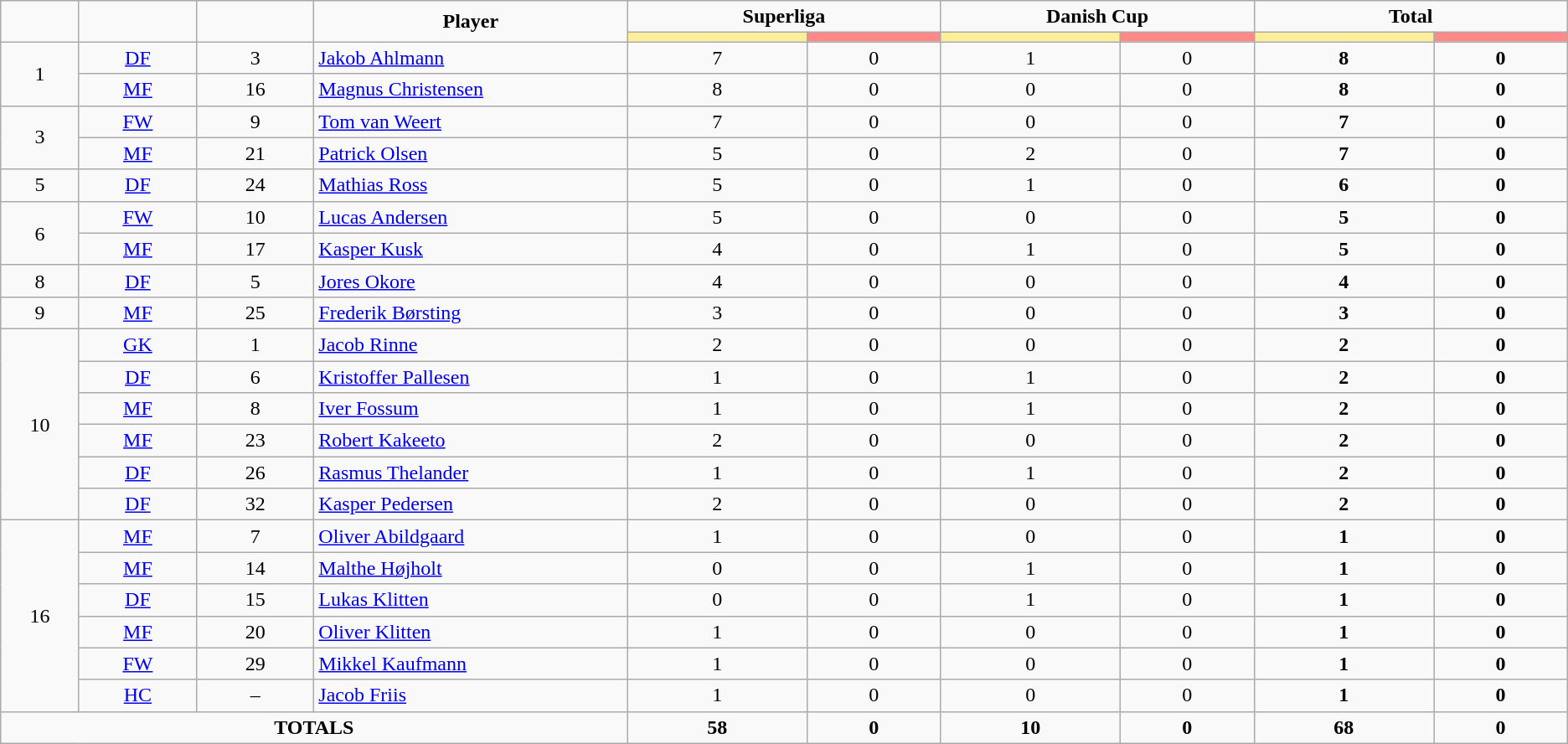<table class="wikitable" style="text-align:center;">
<tr>
<td rowspan="2"  style="width:2%;"><strong></strong></td>
<td rowspan="2"  style="width:3%;"><strong></strong></td>
<td rowspan="2"  style="width:3%;"><strong></strong></td>
<td rowspan="2"  style="width:8%;"><strong>Player</strong></td>
<td colspan="2"  style="width:8%;"><strong>Superliga</strong></td>
<td colspan="2"  style="width:8%;"><strong>Danish Cup</strong></td>
<td colspan="2"  style="width:8%;"><strong>Total</strong></td>
</tr>
<tr>
<th style="width:10px; background:#fe9;"></th>
<th style="width:10px; background:#ff8888;"></th>
<th style="width:10px; background:#fe9;"></th>
<th style="width:10px; background:#ff8888;"></th>
<th style="width:10px; background:#fe9;"></th>
<th style="width:10px; background:#ff8888;"></th>
</tr>
<tr>
<td rowspan=2>1</td>
<td><a href='#'>DF</a></td>
<td>3</td>
<td align=left> <a href='#'>Jakob Ahlmann</a></td>
<td>7</td>
<td>0</td>
<td>1</td>
<td>0</td>
<td><strong>8</strong></td>
<td><strong>0</strong></td>
</tr>
<tr>
<td><a href='#'>MF</a></td>
<td>16</td>
<td align=left> <a href='#'>Magnus Christensen</a></td>
<td>8</td>
<td>0</td>
<td>0</td>
<td>0</td>
<td><strong>8</strong></td>
<td><strong>0</strong></td>
</tr>
<tr>
<td rowspan=2>3</td>
<td><a href='#'>FW</a></td>
<td>9</td>
<td align=left> <a href='#'>Tom van Weert</a></td>
<td>7</td>
<td>0</td>
<td>0</td>
<td>0</td>
<td><strong>7</strong></td>
<td><strong>0</strong></td>
</tr>
<tr>
<td><a href='#'>MF</a></td>
<td>21</td>
<td align=left> <a href='#'>Patrick Olsen</a></td>
<td>5</td>
<td>0</td>
<td>2</td>
<td>0</td>
<td><strong>7</strong></td>
<td><strong>0</strong></td>
</tr>
<tr>
<td rowspan=1>5</td>
<td><a href='#'>DF</a></td>
<td>24</td>
<td align=left> <a href='#'>Mathias Ross</a></td>
<td>5</td>
<td>0</td>
<td>1</td>
<td>0</td>
<td><strong>6</strong></td>
<td><strong>0</strong></td>
</tr>
<tr>
<td rowspan=2>6</td>
<td><a href='#'>FW</a></td>
<td>10</td>
<td align=left> <a href='#'>Lucas Andersen</a></td>
<td>5</td>
<td>0</td>
<td>0</td>
<td>0</td>
<td><strong>5</strong></td>
<td><strong>0</strong></td>
</tr>
<tr>
<td><a href='#'>MF</a></td>
<td>17</td>
<td align=left> <a href='#'>Kasper Kusk</a></td>
<td>4</td>
<td>0</td>
<td>1</td>
<td>0</td>
<td><strong>5</strong></td>
<td><strong>0</strong></td>
</tr>
<tr>
<td rowspan=1>8</td>
<td><a href='#'>DF</a></td>
<td>5</td>
<td align=left> <a href='#'>Jores Okore</a></td>
<td>4</td>
<td>0</td>
<td>0</td>
<td>0</td>
<td><strong>4</strong></td>
<td><strong>0</strong></td>
</tr>
<tr>
<td rowspan=1>9</td>
<td><a href='#'>MF</a></td>
<td>25</td>
<td align=left> <a href='#'>Frederik Børsting</a></td>
<td>3</td>
<td>0</td>
<td>0</td>
<td>0</td>
<td><strong>3</strong></td>
<td><strong>0</strong></td>
</tr>
<tr>
<td rowspan=6>10</td>
<td><a href='#'>GK</a></td>
<td>1</td>
<td align=left> <a href='#'>Jacob Rinne</a></td>
<td>2</td>
<td>0</td>
<td>0</td>
<td>0</td>
<td><strong>2</strong></td>
<td><strong>0</strong></td>
</tr>
<tr>
<td><a href='#'>DF</a></td>
<td>6</td>
<td align=left> <a href='#'>Kristoffer Pallesen</a></td>
<td>1</td>
<td>0</td>
<td>1</td>
<td>0</td>
<td><strong>2</strong></td>
<td><strong>0</strong></td>
</tr>
<tr>
<td><a href='#'>MF</a></td>
<td>8</td>
<td align=left> <a href='#'>Iver Fossum</a></td>
<td>1</td>
<td>0</td>
<td>1</td>
<td>0</td>
<td><strong>2</strong></td>
<td><strong>0</strong></td>
</tr>
<tr>
<td><a href='#'>MF</a></td>
<td>23</td>
<td align=left> <a href='#'>Robert Kakeeto</a></td>
<td>2</td>
<td>0</td>
<td>0</td>
<td>0</td>
<td><strong>2</strong></td>
<td><strong>0</strong></td>
</tr>
<tr>
<td><a href='#'>DF</a></td>
<td>26</td>
<td align=left> <a href='#'>Rasmus Thelander</a></td>
<td>1</td>
<td>0</td>
<td>1</td>
<td>0</td>
<td><strong>2</strong></td>
<td><strong>0</strong></td>
</tr>
<tr>
<td><a href='#'>DF</a></td>
<td>32</td>
<td align=left> <a href='#'>Kasper Pedersen</a></td>
<td>2</td>
<td>0</td>
<td>0</td>
<td>0</td>
<td><strong>2</strong></td>
<td><strong>0</strong></td>
</tr>
<tr>
<td rowspan=6>16</td>
<td><a href='#'>MF</a></td>
<td>7</td>
<td align=left> <a href='#'>Oliver Abildgaard</a></td>
<td>1</td>
<td>0</td>
<td>0</td>
<td>0</td>
<td><strong>1</strong></td>
<td><strong>0</strong></td>
</tr>
<tr>
<td><a href='#'>MF</a></td>
<td>14</td>
<td align=left> <a href='#'>Malthe Højholt</a></td>
<td>0</td>
<td>0</td>
<td>1</td>
<td>0</td>
<td><strong>1</strong></td>
<td><strong>0</strong></td>
</tr>
<tr>
<td><a href='#'>DF</a></td>
<td>15</td>
<td align=left> <a href='#'>Lukas Klitten</a></td>
<td>0</td>
<td>0</td>
<td>1</td>
<td>0</td>
<td><strong>1</strong></td>
<td><strong>0</strong></td>
</tr>
<tr>
<td><a href='#'>MF</a></td>
<td>20</td>
<td align=left> <a href='#'>Oliver Klitten</a></td>
<td>1</td>
<td>0</td>
<td>0</td>
<td>0</td>
<td><strong>1</strong></td>
<td><strong>0</strong></td>
</tr>
<tr>
<td><a href='#'>FW</a></td>
<td>29</td>
<td align=left> <a href='#'>Mikkel Kaufmann</a></td>
<td>1</td>
<td>0</td>
<td>0</td>
<td>0</td>
<td><strong>1</strong></td>
<td><strong>0</strong></td>
</tr>
<tr>
<td><a href='#'>HC</a></td>
<td>–</td>
<td align=left> <a href='#'>Jacob Friis</a></td>
<td>1</td>
<td>0</td>
<td>0</td>
<td>0</td>
<td><strong>1</strong></td>
<td><strong>0</strong></td>
</tr>
<tr>
<td colspan="4"><strong>TOTALS</strong></td>
<td><strong>58</strong></td>
<td><strong>0</strong></td>
<td><strong>10</strong></td>
<td><strong>0</strong></td>
<td><strong>68</strong></td>
<td><strong>0</strong></td>
</tr>
</table>
